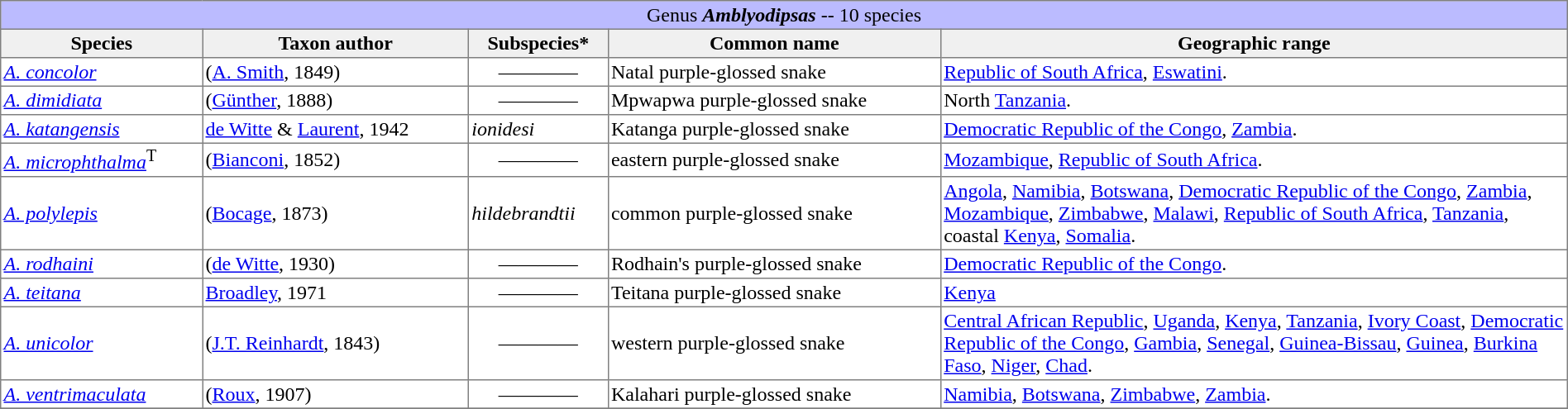<table |cellspacing=0 cellpadding=2 border=1 style="width: 100%; border-collapse: collapse;">
<tr>
<td colspan="100%" align="center" bgcolor="#BBBBFF">Genus <strong><em>Amblyodipsas</em></strong> -- 10 species</td>
</tr>
<tr>
<th bgcolor="#f0f0f0">Species</th>
<th bgcolor="#f0f0f0">Taxon author</th>
<th bgcolor="#f0f0f0">Subspecies*</th>
<th bgcolor="#f0f0f0">Common name</th>
<th bgcolor="#f0f0f0">Geographic range</th>
</tr>
<tr>
<td><em><a href='#'>A. concolor</a></em></td>
<td>(<a href='#'>A. Smith</a>, 1849)</td>
<td align="center">————</td>
<td>Natal purple-glossed snake</td>
<td style="width:40%"><a href='#'>Republic of South Africa</a>, <a href='#'>Eswatini</a>.</td>
</tr>
<tr>
<td><em><a href='#'>A. dimidiata</a></em></td>
<td>(<a href='#'>Günther</a>, 1888)</td>
<td align="center">————</td>
<td>Mpwapwa purple-glossed snake</td>
<td>North <a href='#'>Tanzania</a>.</td>
</tr>
<tr>
<td><em><a href='#'>A. katangensis</a></em></td>
<td><a href='#'>de Witte</a> & <a href='#'>Laurent</a>, 1942</td>
<td><em>ionidesi</em></td>
<td>Katanga purple-glossed snake</td>
<td><a href='#'>Democratic Republic of the Congo</a>, <a href='#'>Zambia</a>.</td>
</tr>
<tr>
<td><em><a href='#'>A. microphthalma</a></em><span><sup>T</sup></span></td>
<td>(<a href='#'>Bianconi</a>, 1852)</td>
<td align="center">————</td>
<td>eastern purple-glossed snake</td>
<td><a href='#'>Mozambique</a>, <a href='#'>Republic of South Africa</a>.</td>
</tr>
<tr>
<td><em><a href='#'>A. polylepis</a></em></td>
<td>(<a href='#'>Bocage</a>, 1873)</td>
<td><em>hildebrandtii</em></td>
<td>common purple-glossed snake</td>
<td><a href='#'>Angola</a>, <a href='#'>Namibia</a>, <a href='#'>Botswana</a>, <a href='#'>Democratic Republic of the Congo</a>, <a href='#'>Zambia</a>, <a href='#'>Mozambique</a>, <a href='#'>Zimbabwe</a>, <a href='#'>Malawi</a>, <a href='#'>Republic of South Africa</a>, <a href='#'>Tanzania</a>, coastal <a href='#'>Kenya</a>, <a href='#'>Somalia</a>.</td>
</tr>
<tr>
<td><em><a href='#'>A. rodhaini</a></em></td>
<td>(<a href='#'>de Witte</a>, 1930)</td>
<td align="center">————</td>
<td>Rodhain's purple-glossed snake</td>
<td><a href='#'>Democratic Republic of the Congo</a>.</td>
</tr>
<tr>
<td><em><a href='#'>A. teitana</a></em></td>
<td><a href='#'>Broadley</a>, 1971</td>
<td align="center">————</td>
<td>Teitana purple-glossed snake</td>
<td><a href='#'>Kenya</a></td>
</tr>
<tr>
<td><em><a href='#'>A. unicolor</a></em></td>
<td>(<a href='#'>J.T. Reinhardt</a>, 1843)</td>
<td align="center">————</td>
<td>western purple-glossed snake</td>
<td><a href='#'>Central African Republic</a>, <a href='#'>Uganda</a>, <a href='#'>Kenya</a>, <a href='#'>Tanzania</a>, <a href='#'>Ivory Coast</a>, <a href='#'>Democratic Republic of the Congo</a>, <a href='#'>Gambia</a>, <a href='#'>Senegal</a>, <a href='#'>Guinea-Bissau</a>, <a href='#'>Guinea</a>, <a href='#'>Burkina Faso</a>, <a href='#'>Niger</a>, <a href='#'>Chad</a>.</td>
</tr>
<tr>
<td><em><a href='#'>A. ventrimaculata</a></em></td>
<td>(<a href='#'>Roux</a>, 1907)</td>
<td align="center">————</td>
<td>Kalahari purple-glossed snake</td>
<td><a href='#'>Namibia</a>, <a href='#'>Botswana</a>, <a href='#'>Zimbabwe</a>, <a href='#'>Zambia</a>.</td>
</tr>
<tr>
</tr>
</table>
